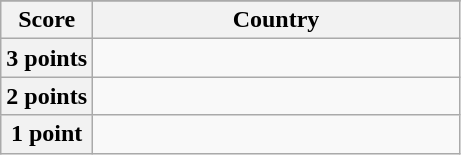<table class="wikitable">
<tr>
</tr>
<tr>
<th scope="col" width="20%">Score</th>
<th scope="col">Country</th>
</tr>
<tr>
<th scope="row">3 points</th>
<td></td>
</tr>
<tr>
<th scope="row">2 points</th>
<td></td>
</tr>
<tr>
<th scope="row">1 point</th>
<td></td>
</tr>
</table>
